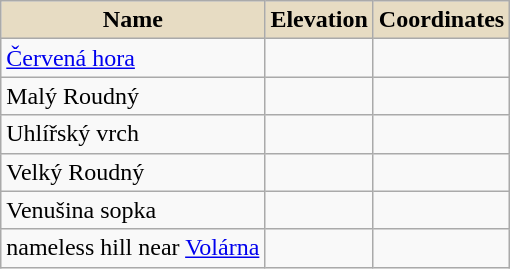<table class="wikitable sortable">
<tr>
<th rowspan=1 style="background-color:#e7dcc3;">Name</th>
<th rowspan=1 style="background-color:#e7dcc3;">Elevation</th>
<th rowspan=1 style="background-color:#e7dcc3;">Coordinates</th>
</tr>
<tr>
<td><a href='#'>Červená hora</a></td>
<td></td>
<td></td>
</tr>
<tr>
<td>Malý Roudný</td>
<td></td>
<td></td>
</tr>
<tr>
<td>Uhlířský vrch</td>
<td></td>
<td></td>
</tr>
<tr>
<td>Velký Roudný</td>
<td></td>
<td></td>
</tr>
<tr>
<td>Venušina sopka</td>
<td></td>
<td></td>
</tr>
<tr>
<td>nameless hill near <a href='#'>Volárna</a></td>
<td></td>
<td></td>
</tr>
</table>
